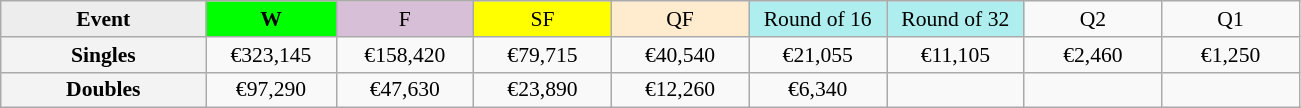<table class=wikitable style=font-size:90%;text-align:center>
<tr>
<td width=130 bgcolor=ededed><strong>Event</strong></td>
<td width=80 bgcolor=lime><strong>W</strong></td>
<td width=85 bgcolor=thistle>F</td>
<td width=85 bgcolor=ffff00>SF</td>
<td width=85 bgcolor=ffebcd>QF</td>
<td width=85 bgcolor=afeeee>Round of 16</td>
<td width=85 bgcolor=afeeee>Round of 32</td>
<td width=85>Q2</td>
<td width=85>Q1</td>
</tr>
<tr>
<th style=background:#f3f3f3>Singles</th>
<td>€323,145</td>
<td>€158,420</td>
<td>€79,715</td>
<td>€40,540</td>
<td>€21,055</td>
<td>€11,105</td>
<td>€2,460</td>
<td>€1,250</td>
</tr>
<tr>
<th style=background:#f3f3f3>Doubles</th>
<td>€97,290</td>
<td>€47,630</td>
<td>€23,890</td>
<td>€12,260</td>
<td>€6,340</td>
<td></td>
<td></td>
<td></td>
</tr>
</table>
